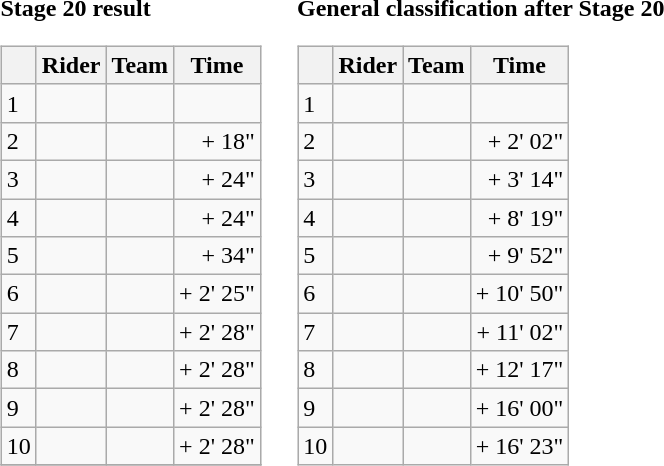<table>
<tr>
<td><strong>Stage 20 result</strong><br><table class="wikitable">
<tr>
<th></th>
<th>Rider</th>
<th>Team</th>
<th>Time</th>
</tr>
<tr>
<td>1</td>
<td> </td>
<td></td>
<td align="right"></td>
</tr>
<tr>
<td>2</td>
<td></td>
<td></td>
<td align="right">+ 18"</td>
</tr>
<tr>
<td>3</td>
<td></td>
<td></td>
<td align="right">+ 24"</td>
</tr>
<tr>
<td>4</td>
<td></td>
<td></td>
<td align="right">+ 24"</td>
</tr>
<tr>
<td>5</td>
<td></td>
<td></td>
<td align="right">+ 34"</td>
</tr>
<tr>
<td>6</td>
<td> </td>
<td></td>
<td align="right">+ 2' 25"</td>
</tr>
<tr>
<td>7</td>
<td></td>
<td></td>
<td align="right">+ 2' 28"</td>
</tr>
<tr>
<td>8</td>
<td></td>
<td></td>
<td align="right">+ 2' 28"</td>
</tr>
<tr>
<td>9</td>
<td></td>
<td></td>
<td align="right">+ 2' 28"</td>
</tr>
<tr>
<td>10</td>
<td></td>
<td></td>
<td align="right">+ 2' 28"</td>
</tr>
<tr>
</tr>
</table>
</td>
<td></td>
<td><strong>General classification after Stage 20</strong><br><table class="wikitable">
<tr>
<th></th>
<th>Rider</th>
<th>Team</th>
<th>Time</th>
</tr>
<tr>
<td>1</td>
<td> </td>
<td></td>
<td align="right"></td>
</tr>
<tr>
<td>2</td>
<td> </td>
<td></td>
<td align="right">+ 2' 02"</td>
</tr>
<tr>
<td>3</td>
<td></td>
<td></td>
<td align="right">+ 3' 14"</td>
</tr>
<tr>
<td>4</td>
<td></td>
<td></td>
<td align="right">+ 8' 19"</td>
</tr>
<tr>
<td>5</td>
<td></td>
<td></td>
<td align="right">+ 9' 52"</td>
</tr>
<tr>
<td>6</td>
<td></td>
<td></td>
<td align="right">+ 10' 50"</td>
</tr>
<tr>
<td>7</td>
<td></td>
<td></td>
<td align="right">+ 11' 02"</td>
</tr>
<tr>
<td>8</td>
<td></td>
<td></td>
<td align="right">+ 12' 17"</td>
</tr>
<tr>
<td>9</td>
<td></td>
<td></td>
<td align="right">+ 16' 00"</td>
</tr>
<tr>
<td>10</td>
<td></td>
<td></td>
<td align="right">+ 16' 23"</td>
</tr>
</table>
</td>
</tr>
</table>
